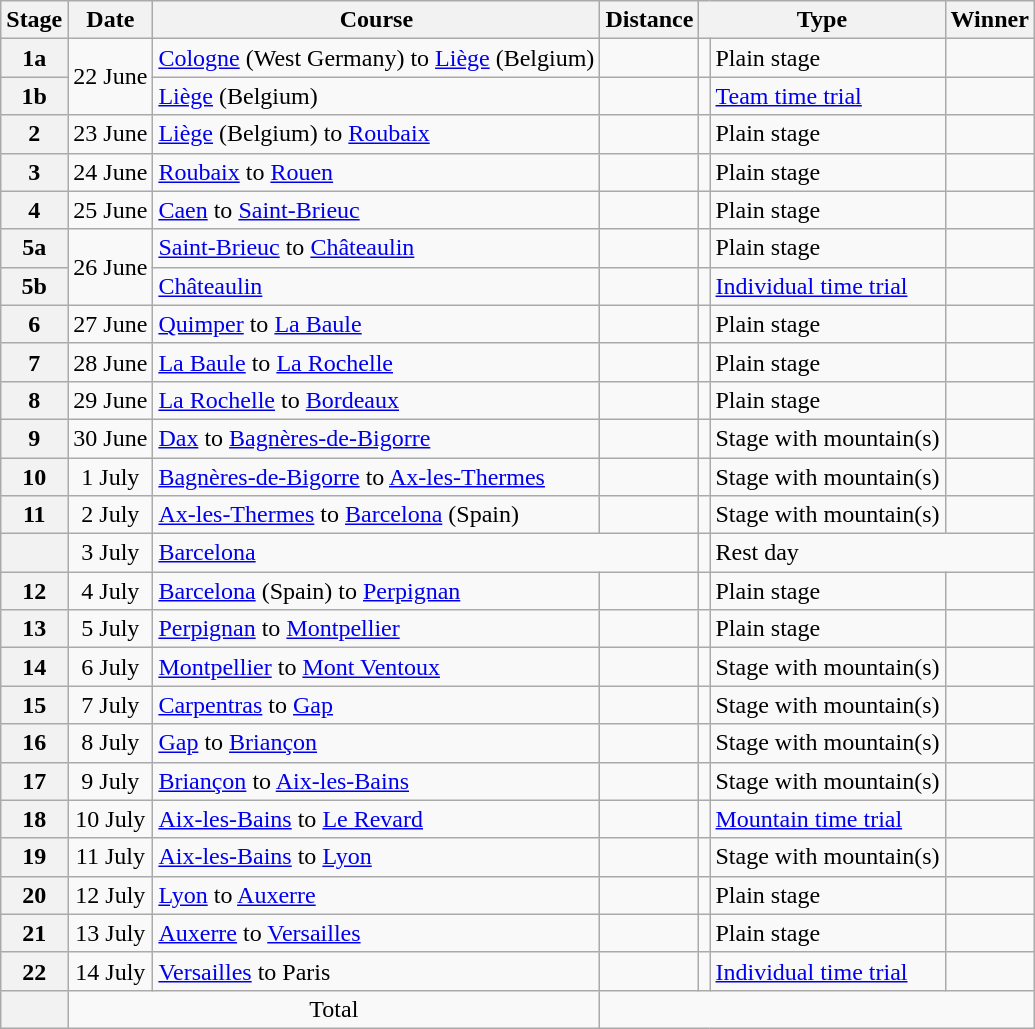<table class="wikitable">
<tr>
<th scope="col">Stage</th>
<th scope="col">Date</th>
<th scope="col">Course</th>
<th scope="col">Distance</th>
<th scope="col" colspan="2">Type</th>
<th scope="col">Winner</th>
</tr>
<tr>
<th scope="row">1a</th>
<td rowspan="2" style="text-align:center;">22 June</td>
<td><a href='#'>Cologne</a> (West Germany) to <a href='#'>Liège</a> (Belgium)</td>
<td style="text-align:center;"></td>
<td></td>
<td>Plain stage</td>
<td></td>
</tr>
<tr>
<th scope="row">1b</th>
<td><a href='#'>Liège</a> (Belgium)</td>
<td style="text-align:center;"></td>
<td></td>
<td><a href='#'>Team time trial</a></td>
<td></td>
</tr>
<tr>
<th scope="row">2</th>
<td style="text-align:center;">23 June</td>
<td><a href='#'>Liège</a> (Belgium) to <a href='#'>Roubaix</a></td>
<td style="text-align:center;"></td>
<td></td>
<td>Plain stage</td>
<td></td>
</tr>
<tr>
<th scope="row">3</th>
<td style="text-align:center;">24 June</td>
<td><a href='#'>Roubaix</a> to <a href='#'>Rouen</a></td>
<td style="text-align:center;"></td>
<td></td>
<td>Plain stage</td>
<td></td>
</tr>
<tr>
<th scope="row">4</th>
<td style="text-align:center;">25 June</td>
<td><a href='#'>Caen</a> to <a href='#'>Saint-Brieuc</a></td>
<td style="text-align:center;"></td>
<td></td>
<td>Plain stage</td>
<td></td>
</tr>
<tr>
<th scope="row">5a</th>
<td rowspan="2" style="text-align:center;">26 June</td>
<td><a href='#'>Saint-Brieuc</a> to <a href='#'>Châteaulin</a></td>
<td style="text-align:center;"></td>
<td></td>
<td>Plain stage</td>
<td></td>
</tr>
<tr>
<th scope="row">5b</th>
<td><a href='#'>Châteaulin</a></td>
<td style="text-align:center;"></td>
<td></td>
<td><a href='#'>Individual time trial</a></td>
<td></td>
</tr>
<tr>
<th scope="row">6</th>
<td style="text-align:center;">27 June</td>
<td><a href='#'>Quimper</a> to <a href='#'>La Baule</a></td>
<td style="text-align:center;"></td>
<td></td>
<td>Plain stage</td>
<td></td>
</tr>
<tr>
<th scope="row">7</th>
<td style="text-align:center;">28 June</td>
<td><a href='#'>La Baule</a> to <a href='#'>La Rochelle</a></td>
<td style="text-align:center;"></td>
<td></td>
<td>Plain stage</td>
<td></td>
</tr>
<tr>
<th scope="row">8</th>
<td style="text-align:center;">29 June</td>
<td><a href='#'>La Rochelle</a> to <a href='#'>Bordeaux</a></td>
<td style="text-align:center;"></td>
<td></td>
<td>Plain stage</td>
<td></td>
</tr>
<tr>
<th scope="row">9</th>
<td style="text-align:center;">30 June</td>
<td><a href='#'>Dax</a> to <a href='#'>Bagnères-de-Bigorre</a></td>
<td style="text-align:center;"></td>
<td></td>
<td>Stage with mountain(s)</td>
<td></td>
</tr>
<tr>
<th scope="row">10</th>
<td style="text-align:center;">1 July</td>
<td><a href='#'>Bagnères-de-Bigorre</a> to <a href='#'>Ax-les-Thermes</a></td>
<td style="text-align:center;"></td>
<td></td>
<td>Stage with mountain(s)</td>
<td></td>
</tr>
<tr>
<th scope="row">11</th>
<td style="text-align:center;">2 July</td>
<td><a href='#'>Ax-les-Thermes</a> to <a href='#'>Barcelona</a> (Spain)</td>
<td style="text-align:center;"></td>
<td></td>
<td>Stage with mountain(s)</td>
<td></td>
</tr>
<tr>
<th scope="row"></th>
<td style="text-align:center;">3 July</td>
<td colspan="2"><a href='#'>Barcelona</a></td>
<td></td>
<td colspan="2">Rest day</td>
</tr>
<tr>
<th scope="row">12</th>
<td style="text-align:center;">4 July</td>
<td><a href='#'>Barcelona</a> (Spain) to <a href='#'>Perpignan</a></td>
<td style="text-align:center;"></td>
<td></td>
<td>Plain stage</td>
<td></td>
</tr>
<tr>
<th scope="row">13</th>
<td style="text-align:center;">5 July</td>
<td><a href='#'>Perpignan</a> to <a href='#'>Montpellier</a></td>
<td style="text-align:center;"></td>
<td></td>
<td>Plain stage</td>
<td></td>
</tr>
<tr>
<th scope="row">14</th>
<td style="text-align:center;">6 July</td>
<td><a href='#'>Montpellier</a> to <a href='#'>Mont Ventoux</a></td>
<td style="text-align:center;"></td>
<td></td>
<td>Stage with mountain(s)</td>
<td></td>
</tr>
<tr>
<th scope="row">15</th>
<td style="text-align:center;">7 July</td>
<td><a href='#'>Carpentras</a> to <a href='#'>Gap</a></td>
<td style="text-align:center;"></td>
<td></td>
<td>Stage with mountain(s)</td>
<td></td>
</tr>
<tr>
<th scope="row">16</th>
<td style="text-align:center;">8 July</td>
<td><a href='#'>Gap</a> to <a href='#'>Briançon</a></td>
<td style="text-align:center;"></td>
<td></td>
<td>Stage with mountain(s)</td>
<td></td>
</tr>
<tr>
<th scope="row">17</th>
<td style="text-align:center;">9 July</td>
<td><a href='#'>Briançon</a> to <a href='#'>Aix-les-Bains</a></td>
<td style="text-align:center;"></td>
<td></td>
<td>Stage with mountain(s)</td>
<td></td>
</tr>
<tr>
<th scope="row">18</th>
<td style="text-align:center;">10 July</td>
<td><a href='#'>Aix-les-Bains</a> to <a href='#'>Le Revard</a></td>
<td style="text-align:center;"></td>
<td></td>
<td><a href='#'>Mountain time trial</a></td>
<td></td>
</tr>
<tr>
<th scope="row">19</th>
<td style="text-align:center;">11 July</td>
<td><a href='#'>Aix-les-Bains</a> to <a href='#'>Lyon</a></td>
<td style="text-align:center;"></td>
<td></td>
<td>Stage with mountain(s)</td>
<td></td>
</tr>
<tr>
<th scope="row">20</th>
<td style="text-align:center;">12 July</td>
<td><a href='#'>Lyon</a> to <a href='#'>Auxerre</a></td>
<td style="text-align:center;"></td>
<td></td>
<td>Plain stage</td>
<td></td>
</tr>
<tr>
<th scope="row">21</th>
<td style="text-align:center;">13 July</td>
<td><a href='#'>Auxerre</a> to <a href='#'>Versailles</a></td>
<td style="text-align:center;"></td>
<td></td>
<td>Plain stage</td>
<td></td>
</tr>
<tr>
<th scope="row">22</th>
<td style="text-align:center;">14 July</td>
<td><a href='#'>Versailles</a> to Paris</td>
<td style="text-align:center;"></td>
<td></td>
<td><a href='#'>Individual time trial</a></td>
<td></td>
</tr>
<tr>
<th scope="row"></th>
<td colspan="2" style="text-align:center">Total</td>
<td colspan="4" style="text-align:center"></td>
</tr>
</table>
